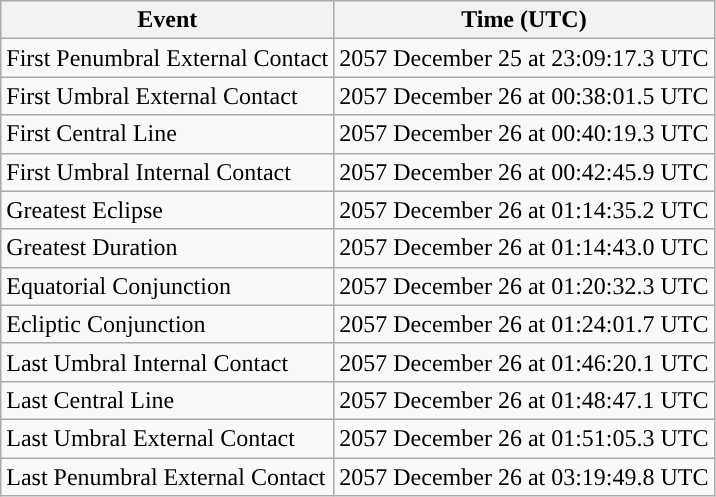<table class="wikitable">
<tr>
<th>Event</th>
<th>Time (UTC)</th>
</tr>
<tr>
<td>First Penumbral External Contact</td>
<td>2057 December 25 at 23:09:17.3 UTC</td>
</tr>
<tr>
<td>First Umbral External Contact</td>
<td>2057 December 26 at 00:38:01.5 UTC</td>
</tr>
<tr>
<td>First Central Line</td>
<td>2057 December 26 at 00:40:19.3 UTC</td>
</tr>
<tr>
<td>First Umbral Internal Contact</td>
<td>2057 December 26 at 00:42:45.9 UTC</td>
</tr>
<tr>
<td>Greatest Eclipse</td>
<td>2057 December 26 at 01:14:35.2 UTC</td>
</tr>
<tr>
<td>Greatest Duration</td>
<td>2057 December 26 at 01:14:43.0 UTC</td>
</tr>
<tr>
<td>Equatorial Conjunction</td>
<td>2057 December 26 at 01:20:32.3 UTC</td>
</tr>
<tr>
<td>Ecliptic Conjunction</td>
<td>2057 December 26 at 01:24:01.7 UTC</td>
</tr>
<tr>
<td>Last Umbral Internal Contact</td>
<td>2057 December 26 at 01:46:20.1 UTC</td>
</tr>
<tr>
<td>Last Central Line</td>
<td>2057 December 26 at 01:48:47.1 UTC</td>
</tr>
<tr>
<td>Last Umbral External Contact</td>
<td>2057 December 26 at 01:51:05.3 UTC</td>
</tr>
<tr>
<td>Last Penumbral External Contact</td>
<td>2057 December 26 at 03:19:49.8 UTC</td>
</tr>
</table>
